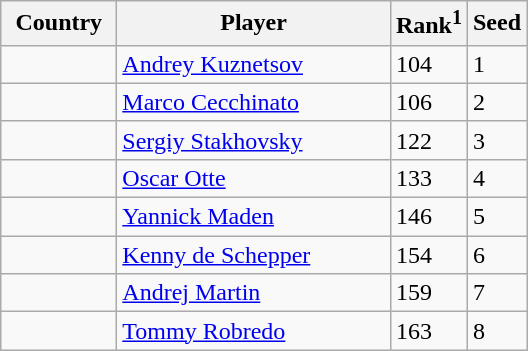<table class="sortable wikitable">
<tr>
<th width="70">Country</th>
<th width="175">Player</th>
<th>Rank<sup>1</sup></th>
<th>Seed</th>
</tr>
<tr>
<td></td>
<td><a href='#'>Andrey Kuznetsov</a></td>
<td>104</td>
<td>1</td>
</tr>
<tr>
<td></td>
<td><a href='#'>Marco Cecchinato</a></td>
<td>106</td>
<td>2</td>
</tr>
<tr>
<td></td>
<td><a href='#'>Sergiy Stakhovsky</a></td>
<td>122</td>
<td>3</td>
</tr>
<tr>
<td></td>
<td><a href='#'>Oscar Otte</a></td>
<td>133</td>
<td>4</td>
</tr>
<tr>
<td></td>
<td><a href='#'>Yannick Maden</a></td>
<td>146</td>
<td>5</td>
</tr>
<tr>
<td></td>
<td><a href='#'>Kenny de Schepper</a></td>
<td>154</td>
<td>6</td>
</tr>
<tr>
<td></td>
<td><a href='#'>Andrej Martin</a></td>
<td>159</td>
<td>7</td>
</tr>
<tr>
<td></td>
<td><a href='#'>Tommy Robredo</a></td>
<td>163</td>
<td>8</td>
</tr>
</table>
